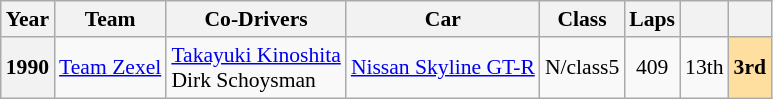<table class="wikitable" style="text-align:center;font-size:90%">
<tr>
<th>Year</th>
<th>Team</th>
<th>Co-Drivers</th>
<th>Car</th>
<th>Class</th>
<th>Laps</th>
<th></th>
<th></th>
</tr>
<tr>
<th>1990</th>
<td align="left"> <a href='#'>Team Zexel</a></td>
<td align="left"> <a href='#'>Takayuki Kinoshita</a><br> Dirk Schoysman</td>
<td align="left"><a href='#'>Nissan Skyline GT-R</a></td>
<td>N/class5</td>
<td>409</td>
<td>13th</td>
<td style="background:#FFDF9F;"><strong>3rd</strong></td>
</tr>
</table>
